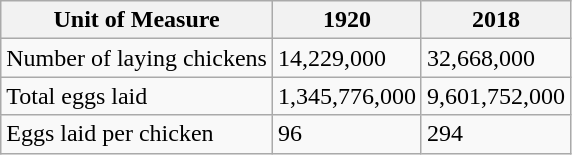<table class="wikitable sortable">
<tr>
<th>Unit of Measure</th>
<th>1920</th>
<th>2018</th>
</tr>
<tr>
<td>Number of laying chickens</td>
<td>14,229,000</td>
<td>32,668,000</td>
</tr>
<tr>
<td>Total eggs laid</td>
<td>1,345,776,000</td>
<td>9,601,752,000</td>
</tr>
<tr>
<td>Eggs laid per chicken</td>
<td>96</td>
<td>294</td>
</tr>
</table>
